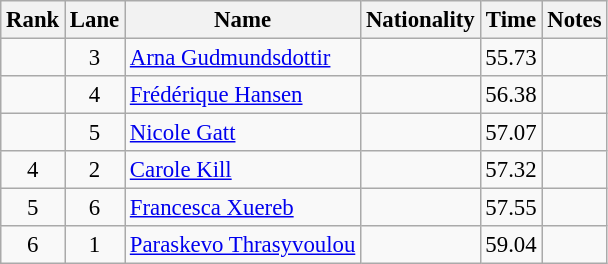<table class="wikitable sortable" style="text-align:center; font-size:95%">
<tr>
<th>Rank</th>
<th>Lane</th>
<th>Name</th>
<th>Nationality</th>
<th>Time</th>
<th>Notes</th>
</tr>
<tr>
<td></td>
<td>3</td>
<td align=left><a href='#'>Arna Gudmundsdottir</a></td>
<td align=left></td>
<td>55.73</td>
<td></td>
</tr>
<tr>
<td></td>
<td>4</td>
<td align=left><a href='#'>Frédérique Hansen</a></td>
<td align=left></td>
<td>56.38</td>
<td></td>
</tr>
<tr>
<td></td>
<td>5</td>
<td align=left><a href='#'>Nicole Gatt</a></td>
<td align=left></td>
<td>57.07</td>
<td></td>
</tr>
<tr>
<td>4</td>
<td>2</td>
<td align=left><a href='#'>Carole Kill</a></td>
<td align=left></td>
<td>57.32</td>
<td></td>
</tr>
<tr>
<td>5</td>
<td>6</td>
<td align=left><a href='#'>Francesca Xuereb</a></td>
<td align=left></td>
<td>57.55</td>
<td></td>
</tr>
<tr>
<td>6</td>
<td>1</td>
<td align=left><a href='#'>Paraskevo Thrasyvoulou</a></td>
<td align=left></td>
<td>59.04</td>
<td></td>
</tr>
</table>
